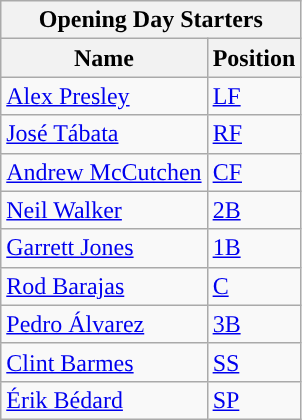<table class="wikitable" style="text-align:left">
<tr>
<th colspan="2">Opening Day Starters</th>
</tr>
<tr>
<th>Name</th>
<th>Position</th>
</tr>
<tr>
<td><a href='#'>Alex Presley</a></td>
<td><a href='#'>LF</a></td>
</tr>
<tr>
<td><a href='#'>José Tábata</a></td>
<td><a href='#'>RF</a></td>
</tr>
<tr>
<td><a href='#'>Andrew McCutchen</a></td>
<td><a href='#'>CF</a></td>
</tr>
<tr>
<td><a href='#'>Neil Walker</a></td>
<td><a href='#'>2B</a></td>
</tr>
<tr>
<td><a href='#'>Garrett Jones</a></td>
<td><a href='#'>1B</a></td>
</tr>
<tr>
<td><a href='#'>Rod Barajas</a></td>
<td><a href='#'>C</a></td>
</tr>
<tr>
<td><a href='#'>Pedro Álvarez</a></td>
<td><a href='#'>3B</a></td>
</tr>
<tr>
<td><a href='#'>Clint Barmes</a></td>
<td><a href='#'>SS</a></td>
</tr>
<tr>
<td><a href='#'>Érik Bédard</a></td>
<td><a href='#'>SP</a></td>
</tr>
</table>
